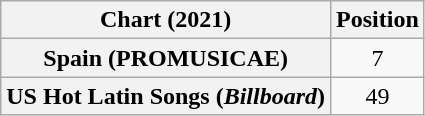<table class="wikitable sortable plainrowheaders" style="text-align:center">
<tr>
<th scope="col">Chart (2021)</th>
<th scope="col">Position</th>
</tr>
<tr>
<th scope="row">Spain (PROMUSICAE)</th>
<td>7</td>
</tr>
<tr>
<th scope="row">US Hot Latin Songs (<em>Billboard</em>)</th>
<td>49</td>
</tr>
</table>
